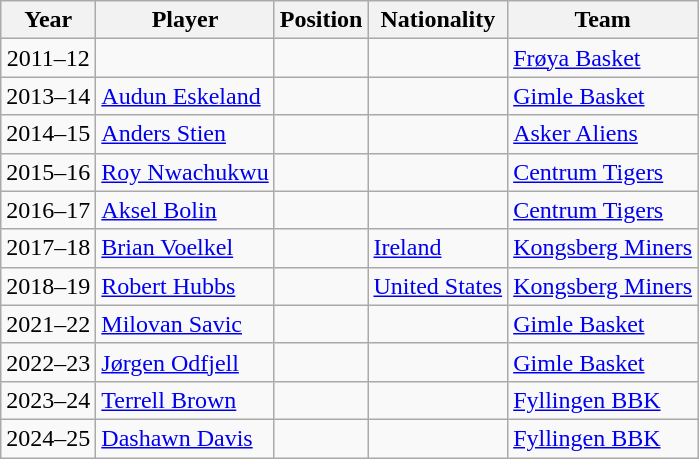<table class="wikitable plainrowheaders sortable" summary="Year (sortable), Player (sortable), Position (sortable), Nationality (sortable) and Team (sortable)">
<tr>
<th scope="col">Year</th>
<th scope="col">Player</th>
<th scope="col">Position</th>
<th scope="col">Nationality</th>
<th scope="col">Team</th>
</tr>
<tr>
<td align=center>2011–12</td>
<td></td>
<td align=center></td>
<td></td>
<td><a href='#'>Frøya Basket</a></td>
</tr>
<tr>
<td>2013–14</td>
<td><a href='#'>Audun Eskeland</a></td>
<td align=center></td>
<td></td>
<td><a href='#'>Gimle Basket</a></td>
</tr>
<tr>
<td>2014–15</td>
<td><a href='#'>Anders Stien</a></td>
<td align=center></td>
<td></td>
<td><a href='#'>Asker Aliens</a></td>
</tr>
<tr>
<td>2015–16</td>
<td><a href='#'>Roy Nwachukwu</a></td>
<td align=center></td>
<td></td>
<td><a href='#'>Centrum Tigers</a></td>
</tr>
<tr>
<td>2016–17</td>
<td><a href='#'>Aksel Bolin</a></td>
<td align=center></td>
<td></td>
<td><a href='#'>Centrum Tigers</a></td>
</tr>
<tr>
<td>2017–18</td>
<td><a href='#'>Brian Voelkel</a></td>
<td align=center></td>
<td> <a href='#'>Ireland</a></td>
<td><a href='#'>Kongsberg Miners</a></td>
</tr>
<tr>
<td>2018–19</td>
<td><a href='#'>Robert Hubbs</a></td>
<td align=center></td>
<td> <a href='#'>United States</a></td>
<td><a href='#'>Kongsberg Miners</a></td>
</tr>
<tr>
<td>2021–22</td>
<td><a href='#'>Milovan Savic</a></td>
<td align=center></td>
<td></td>
<td><a href='#'>Gimle Basket</a></td>
</tr>
<tr>
<td>2022–23</td>
<td><a href='#'>Jørgen Odfjell</a></td>
<td align=center></td>
<td></td>
<td><a href='#'>Gimle Basket</a></td>
</tr>
<tr>
<td>2023–24</td>
<td><a href='#'>Terrell Brown</a></td>
<td align=center></td>
<td></td>
<td><a href='#'>Fyllingen BBK</a></td>
</tr>
<tr>
<td>2024–25</td>
<td><a href='#'>Dashawn Davis</a></td>
<td align=center></td>
<td></td>
<td><a href='#'>Fyllingen BBK</a></td>
</tr>
</table>
